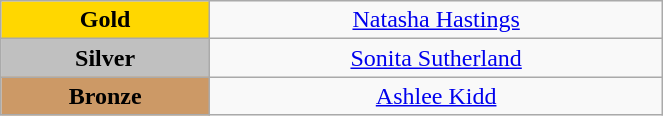<table class="wikitable" style="text-align:center; " width="35%">
<tr>
<td bgcolor="gold"><strong>Gold</strong></td>
<td><a href='#'>Natasha Hastings</a><br>  <small><em></em></small></td>
</tr>
<tr>
<td bgcolor="silver"><strong>Silver</strong></td>
<td><a href='#'>Sonita Sutherland</a><br>  <small><em></em></small></td>
</tr>
<tr>
<td bgcolor="CC9966"><strong>Bronze</strong></td>
<td><a href='#'>Ashlee Kidd</a><br>  <small><em></em></small></td>
</tr>
</table>
